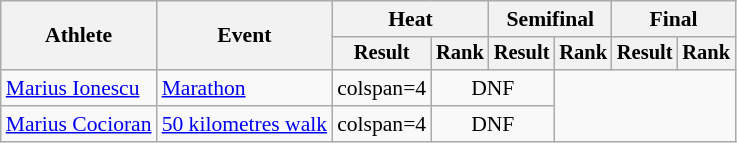<table class="wikitable" style="font-size:90%">
<tr>
<th rowspan="2">Athlete</th>
<th rowspan="2">Event</th>
<th colspan="2">Heat</th>
<th colspan="2">Semifinal</th>
<th colspan="2">Final</th>
</tr>
<tr style="font-size:95%">
<th>Result</th>
<th>Rank</th>
<th>Result</th>
<th>Rank</th>
<th>Result</th>
<th>Rank</th>
</tr>
<tr style=text-align:center>
<td style=text-align:left><a href='#'>Marius Ionescu</a></td>
<td style=text-align:left><a href='#'>Marathon</a></td>
<td>colspan=4 </td>
<td colspan="2">DNF</td>
</tr>
<tr style=text-align:center>
<td style=text-align:left><a href='#'>Marius Cocioran</a></td>
<td style=text-align:left><a href='#'>50 kilometres walk</a></td>
<td>colspan=4 </td>
<td colspan="2">DNF</td>
</tr>
</table>
